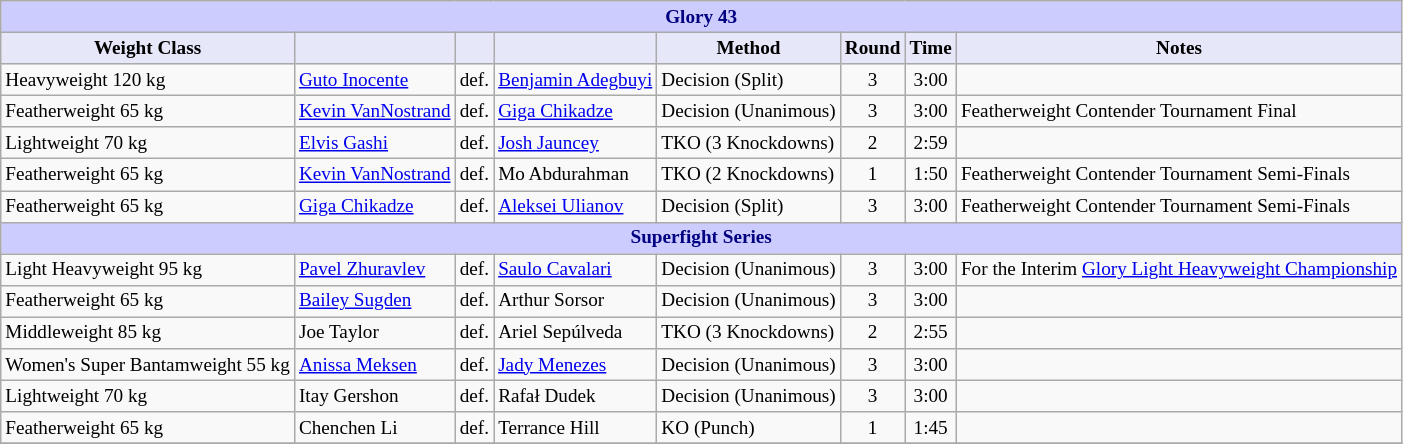<table class="wikitable" style="font-size: 80%;">
<tr>
<th colspan="8" style="background-color: #ccf; color: #000080; text-align: center;"><strong>Glory 43</strong></th>
</tr>
<tr>
<th colspan="1" style="background-color: #E6E8FA; color: #000000; text-align: center;">Weight Class</th>
<th colspan="1" style="background-color: #E6E8FA; color: #000000; text-align: center;"></th>
<th colspan="1" style="background-color: #E6E8FA; color: #000000; text-align: center;"></th>
<th colspan="1" style="background-color: #E6E8FA; color: #000000; text-align: center;"></th>
<th colspan="1" style="background-color: #E6E8FA; color: #000000; text-align: center;">Method</th>
<th colspan="1" style="background-color: #E6E8FA; color: #000000; text-align: center;">Round</th>
<th colspan="1" style="background-color: #E6E8FA; color: #000000; text-align: center;">Time</th>
<th colspan="1" style="background-color: #E6E8FA; color: #000000; text-align: center;">Notes</th>
</tr>
<tr>
<td>Heavyweight 120 kg</td>
<td> <a href='#'>Guto Inocente</a></td>
<td align=center>def.</td>
<td> <a href='#'>Benjamin Adegbuyi</a></td>
<td>Decision (Split)</td>
<td align=center>3</td>
<td align=center>3:00</td>
<td></td>
</tr>
<tr>
<td>Featherweight 65 kg</td>
<td> <a href='#'>Kevin VanNostrand</a></td>
<td align=center>def.</td>
<td> <a href='#'>Giga Chikadze</a></td>
<td>Decision (Unanimous)</td>
<td align=center>3</td>
<td align=center>3:00</td>
<td>Featherweight Contender Tournament Final</td>
</tr>
<tr>
<td>Lightweight 70 kg</td>
<td> <a href='#'>Elvis Gashi</a></td>
<td align=center>def.</td>
<td> <a href='#'>Josh Jauncey</a></td>
<td>TKO (3 Knockdowns)</td>
<td align=center>2</td>
<td align=center>2:59</td>
<td></td>
</tr>
<tr>
<td>Featherweight 65 kg</td>
<td> <a href='#'>Kevin VanNostrand</a></td>
<td align=center>def.</td>
<td> Mo Abdurahman</td>
<td>TKO (2 Knockdowns)</td>
<td align=center>1</td>
<td align=center>1:50</td>
<td>Featherweight Contender Tournament Semi-Finals</td>
</tr>
<tr>
<td>Featherweight 65 kg</td>
<td> <a href='#'>Giga Chikadze</a></td>
<td align=center>def.</td>
<td> <a href='#'>Aleksei Ulianov</a></td>
<td>Decision (Split)</td>
<td align=center>3</td>
<td align=center>3:00</td>
<td>Featherweight Contender Tournament Semi-Finals</td>
</tr>
<tr>
<th colspan="8" style="background-color: #ccf; color: #000080; text-align: center;"><strong>Superfight Series</strong></th>
</tr>
<tr>
<td>Light Heavyweight 95 kg</td>
<td> <a href='#'>Pavel Zhuravlev</a></td>
<td align=center>def.</td>
<td> <a href='#'>Saulo Cavalari</a></td>
<td>Decision (Unanimous)</td>
<td align=center>3</td>
<td align=center>3:00</td>
<td>For the Interim <a href='#'>Glory Light Heavyweight Championship</a></td>
</tr>
<tr>
<td>Featherweight 65 kg</td>
<td> <a href='#'>Bailey Sugden</a></td>
<td align=center>def.</td>
<td> Arthur Sorsor</td>
<td>Decision (Unanimous)</td>
<td align=center>3</td>
<td align=center>3:00</td>
<td></td>
</tr>
<tr>
<td>Middleweight 85 kg</td>
<td> Joe Taylor</td>
<td align=center>def.</td>
<td> Ariel Sepúlveda</td>
<td>TKO (3 Knockdowns)</td>
<td align=center>2</td>
<td align=center>2:55</td>
<td></td>
</tr>
<tr>
<td>Women's Super Bantamweight 55 kg</td>
<td> <a href='#'>Anissa Meksen</a></td>
<td align=center>def.</td>
<td> <a href='#'>Jady Menezes</a></td>
<td>Decision (Unanimous)</td>
<td align=center>3</td>
<td align=center>3:00</td>
<td></td>
</tr>
<tr>
<td>Lightweight 70 kg</td>
<td> Itay Gershon</td>
<td align=center>def.</td>
<td> Rafał Dudek</td>
<td>Decision (Unanimous)</td>
<td align=center>3</td>
<td align=center>3:00</td>
<td></td>
</tr>
<tr>
<td>Featherweight 65 kg</td>
<td> Chenchen Li</td>
<td align=center>def.</td>
<td> Terrance Hill</td>
<td>KO (Punch)</td>
<td align=center>1</td>
<td align=center>1:45</td>
<td></td>
</tr>
<tr>
</tr>
</table>
